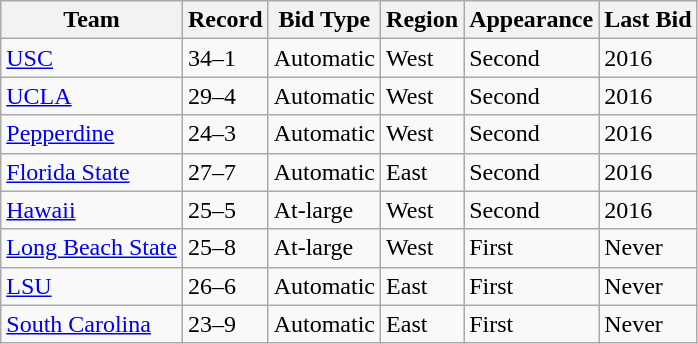<table class="wikitable sortable">
<tr>
<th>Team</th>
<th>Record</th>
<th>Bid Type</th>
<th>Region</th>
<th>Appearance</th>
<th>Last Bid</th>
</tr>
<tr>
<td><a href='#'>USC</a></td>
<td>34–1</td>
<td>Automatic</td>
<td>West</td>
<td>Second</td>
<td>2016</td>
</tr>
<tr>
<td><a href='#'>UCLA</a></td>
<td>29–4</td>
<td>Automatic</td>
<td>West</td>
<td>Second</td>
<td>2016</td>
</tr>
<tr>
<td><a href='#'>Pepperdine</a></td>
<td>24–3</td>
<td>Automatic</td>
<td>West</td>
<td>Second</td>
<td>2016</td>
</tr>
<tr>
<td><a href='#'>Florida State</a></td>
<td>27–7</td>
<td>Automatic</td>
<td>East</td>
<td>Second</td>
<td>2016</td>
</tr>
<tr>
<td><a href='#'>Hawaii</a></td>
<td>25–5</td>
<td>At-large</td>
<td>West</td>
<td>Second</td>
<td>2016</td>
</tr>
<tr>
<td><a href='#'>Long Beach State</a></td>
<td>25–8</td>
<td>At-large</td>
<td>West</td>
<td>First</td>
<td>Never</td>
</tr>
<tr>
<td><a href='#'>LSU</a></td>
<td>26–6</td>
<td>Automatic</td>
<td>East</td>
<td>First</td>
<td>Never</td>
</tr>
<tr>
<td><a href='#'>South Carolina</a></td>
<td>23–9</td>
<td>Automatic</td>
<td>East</td>
<td>First</td>
<td>Never</td>
</tr>
</table>
